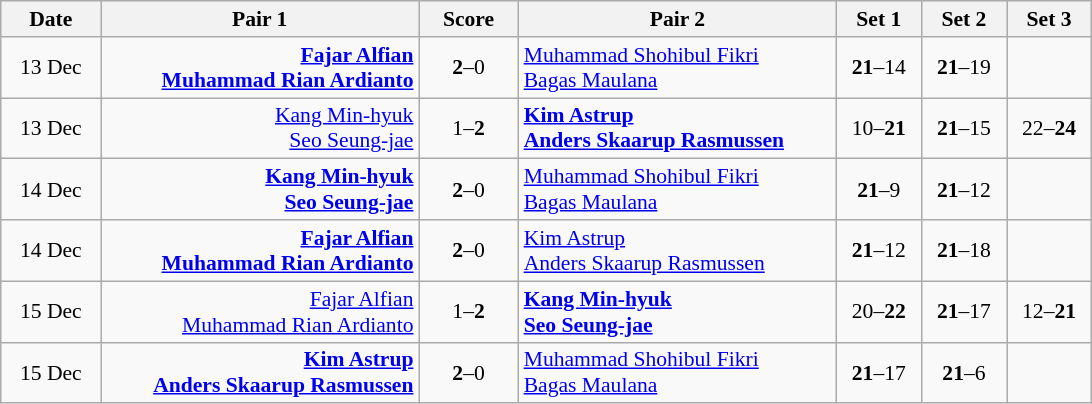<table class="wikitable" style="text-align: center; font-size:90%">
<tr>
<th width="60">Date</th>
<th width="205">Pair 1</th>
<th width="60">Score</th>
<th width="205">Pair 2</th>
<th width="50">Set 1</th>
<th width="50">Set 2</th>
<th width="50">Set 3</th>
</tr>
<tr>
<td>13 Dec</td>
<td align="right"><strong><a href='#'>Fajar Alfian</a> <br><a href='#'>Muhammad Rian Ardianto</a> </strong></td>
<td align="center"><strong>2</strong>–0</td>
<td align="left"> <a href='#'>Muhammad Shohibul Fikri</a><br> <a href='#'>Bagas Maulana</a></td>
<td><strong>21</strong>–14</td>
<td><strong>21</strong>–19</td>
<td></td>
</tr>
<tr>
<td>13 Dec</td>
<td align="right"><a href='#'>Kang Min-hyuk</a> <br><a href='#'>Seo Seung-jae</a> </td>
<td align="center">1–<strong>2</strong></td>
<td align="left"><strong> <a href='#'>Kim Astrup</a><br> <a href='#'>Anders Skaarup Rasmussen</a></strong></td>
<td>10–<strong>21</strong></td>
<td><strong>21</strong>–15</td>
<td>22–<strong>24</strong></td>
</tr>
<tr>
<td>14 Dec</td>
<td align="right"><strong><a href='#'>Kang Min-hyuk</a> <br><a href='#'>Seo Seung-jae</a> </strong></td>
<td align="center"><strong>2</strong>–0</td>
<td align="left"> <a href='#'>Muhammad Shohibul Fikri</a><br> <a href='#'>Bagas Maulana</a></td>
<td><strong>21</strong>–9</td>
<td><strong>21</strong>–12</td>
<td></td>
</tr>
<tr>
<td>14 Dec</td>
<td align="right"><strong><a href='#'>Fajar Alfian</a> <br><a href='#'>Muhammad Rian Ardianto</a> </strong></td>
<td align="center"><strong>2</strong>–0</td>
<td align="left"> <a href='#'>Kim Astrup</a><br> <a href='#'>Anders Skaarup Rasmussen</a></td>
<td><strong>21</strong>–12</td>
<td><strong>21</strong>–18</td>
<td></td>
</tr>
<tr>
<td>15 Dec</td>
<td align="right"><a href='#'>Fajar Alfian</a> <br><a href='#'>Muhammad Rian Ardianto</a> </td>
<td align="center">1–<strong>2</strong></td>
<td align="left"><strong> <a href='#'>Kang Min-hyuk</a><br> <a href='#'>Seo Seung-jae</a></strong></td>
<td>20–<strong>22</strong></td>
<td><strong>21</strong>–17</td>
<td>12–<strong>21</strong></td>
</tr>
<tr>
<td>15 Dec</td>
<td align="right"><strong><a href='#'>Kim Astrup</a> <br><a href='#'>Anders Skaarup Rasmussen</a> </strong></td>
<td align="center"><strong>2</strong>–0</td>
<td align="left"> <a href='#'>Muhammad Shohibul Fikri</a><br> <a href='#'>Bagas Maulana</a></td>
<td><strong>21</strong>–17</td>
<td><strong>21</strong>–6</td>
<td></td>
</tr>
</table>
